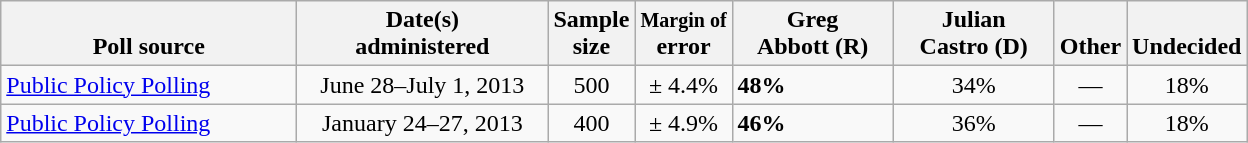<table class="wikitable">
<tr valign= bottom>
<th style="width:190px;">Poll source</th>
<th style="width:160px;">Date(s)<br>administered</th>
<th class=small>Sample<br>size</th>
<th><small>Margin of</small><br>error</th>
<th style="width:100px;">Greg<br>Abbott (R)</th>
<th style="width:100px;">Julian<br>Castro (D)</th>
<th style="width:40px;">Other</th>
<th style="width:40px;">Undecided</th>
</tr>
<tr>
<td><a href='#'>Public Policy Polling</a></td>
<td align=center>June 28–July 1, 2013</td>
<td align=center>500</td>
<td align=center>± 4.4%</td>
<td><strong>48%</strong></td>
<td align=center>34%</td>
<td align=center>—</td>
<td align=center>18%</td>
</tr>
<tr>
<td><a href='#'>Public Policy Polling</a></td>
<td align=center>January 24–27, 2013</td>
<td align=center>400</td>
<td align=center>± 4.9%</td>
<td><strong>46%</strong></td>
<td align=center>36%</td>
<td align=center>—</td>
<td align=center>18%</td>
</tr>
</table>
